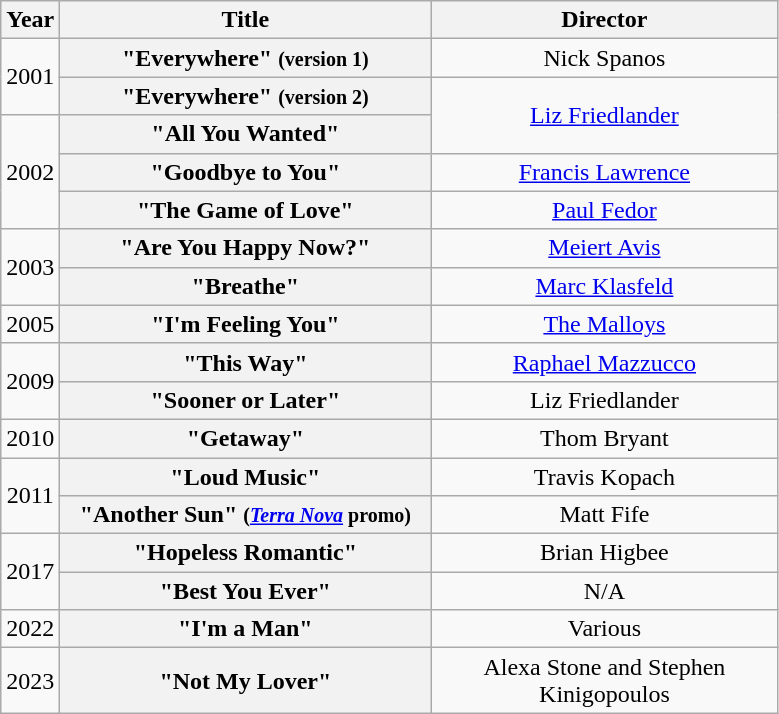<table class="wikitable plainrowheaders" style="text-align:center;">
<tr>
<th>Year</th>
<th style="width:15em;">Title</th>
<th style="width:14em;">Director</th>
</tr>
<tr>
<td rowspan="2">2001</td>
<th scope="row">"Everywhere" <small>(version 1)</small></th>
<td>Nick Spanos</td>
</tr>
<tr>
<th scope="row">"Everywhere" <small>(version 2)</small></th>
<td rowspan="2"><a href='#'>Liz Friedlander</a></td>
</tr>
<tr>
<td rowspan="3">2002</td>
<th scope="row">"All You Wanted"</th>
</tr>
<tr>
<th scope="row">"Goodbye to You"</th>
<td><a href='#'>Francis Lawrence</a></td>
</tr>
<tr>
<th scope="row">"The Game of Love"</th>
<td><a href='#'>Paul Fedor</a></td>
</tr>
<tr>
<td rowspan="2">2003</td>
<th scope="row">"Are You Happy Now?"</th>
<td><a href='#'>Meiert Avis</a></td>
</tr>
<tr>
<th scope="row">"Breathe"</th>
<td><a href='#'>Marc Klasfeld</a></td>
</tr>
<tr>
<td>2005</td>
<th scope="row">"I'm Feeling You"</th>
<td><a href='#'>The Malloys</a></td>
</tr>
<tr>
<td rowspan="2">2009</td>
<th scope="row">"This Way"</th>
<td><a href='#'>Raphael Mazzucco</a></td>
</tr>
<tr>
<th scope="row">"Sooner or Later"</th>
<td>Liz Friedlander</td>
</tr>
<tr>
<td>2010</td>
<th scope="row">"Getaway"</th>
<td>Thom Bryant</td>
</tr>
<tr>
<td rowspan="2">2011</td>
<th scope="row">"Loud Music"</th>
<td>Travis Kopach</td>
</tr>
<tr>
<th scope="row">"Another Sun" <small>(<em><a href='#'>Terra Nova</a></em> promo)</small></th>
<td>Matt Fife</td>
</tr>
<tr>
<td rowspan="2">2017</td>
<th scope="row">"Hopeless Romantic"</th>
<td>Brian Higbee</td>
</tr>
<tr>
<th scope="row">"Best You Ever"</th>
<td>N/A</td>
</tr>
<tr>
<td>2022</td>
<th scope="row">"I'm a Man"</th>
<td>Various</td>
</tr>
<tr>
<td>2023</td>
<th scope="row">"Not My Lover"</th>
<td>Alexa Stone and Stephen Kinigopoulos</td>
</tr>
</table>
